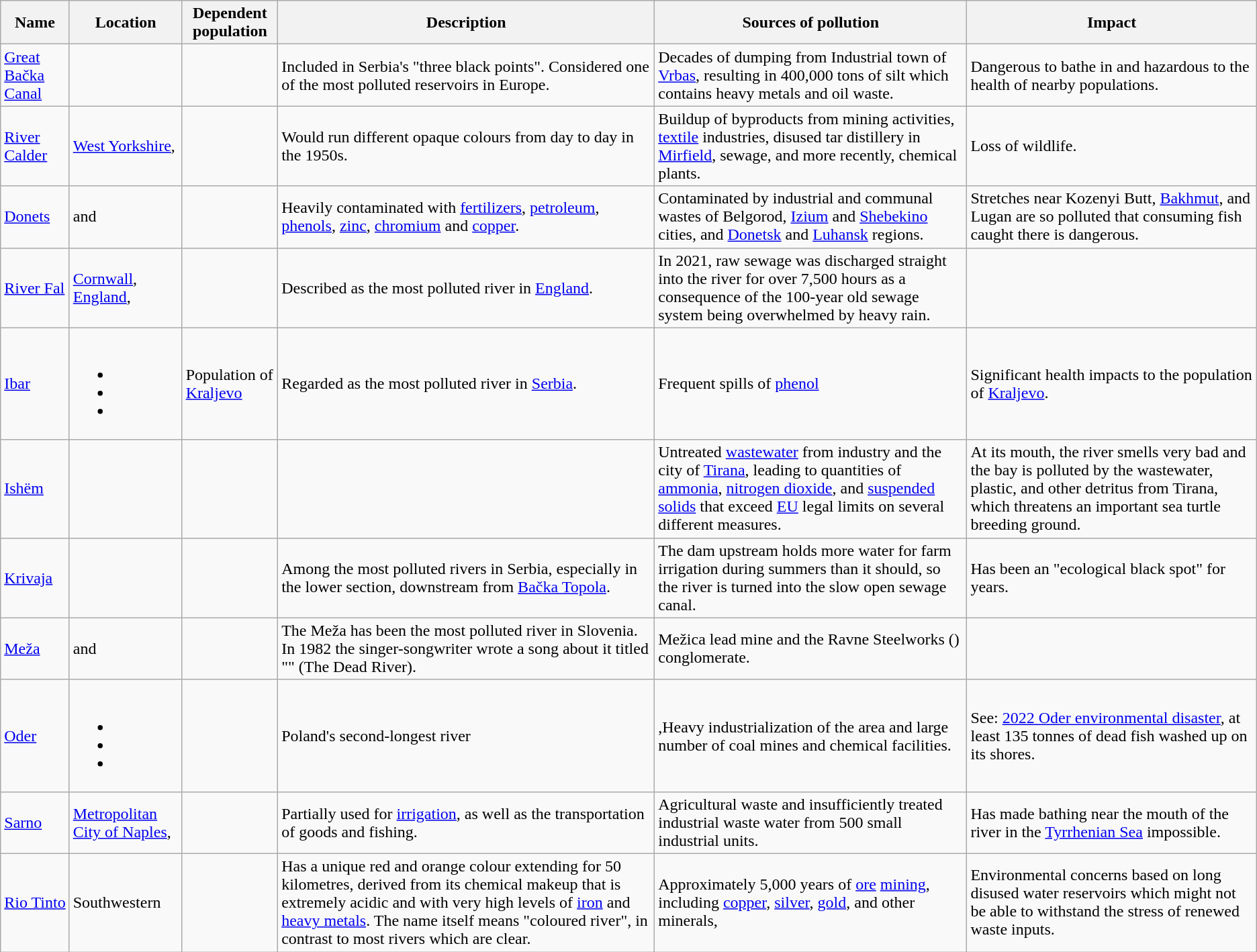<table class="wikitable sortable">
<tr>
<th>Name</th>
<th>Location</th>
<th>Dependent population</th>
<th>Description</th>
<th>Sources of pollution</th>
<th>Impact</th>
</tr>
<tr>
<td><a href='#'>Great Bačka Canal</a></td>
<td></td>
<td></td>
<td>Included in Serbia's "three black points". Considered one of the most polluted reservoirs in Europe.</td>
<td>Decades of dumping from Industrial town of <a href='#'>Vrbas</a>, resulting in 400,000 tons of silt which contains heavy metals and oil waste.</td>
<td>Dangerous to bathe in and hazardous to the health of nearby populations.</td>
</tr>
<tr>
<td><a href='#'>River Calder</a></td>
<td><a href='#'>West Yorkshire</a>, </td>
<td></td>
<td>Would run different opaque colours from day to day in the 1950s.</td>
<td>Buildup of byproducts from mining activities, <a href='#'>textile</a> industries, disused tar distillery in <a href='#'>Mirfield</a>, sewage, and more recently, chemical plants.</td>
<td>Loss of wildlife.</td>
</tr>
<tr>
<td><a href='#'>Donets</a></td>
<td> and </td>
<td></td>
<td>Heavily contaminated with <a href='#'>fertilizers</a>, <a href='#'>petroleum</a>, <a href='#'>phenols</a>, <a href='#'>zinc</a>, <a href='#'>chromium</a> and <a href='#'>copper</a>.</td>
<td>Contaminated by industrial and communal wastes of Belgorod, <a href='#'>Izium</a> and <a href='#'>Shebekino</a> cities, and <a href='#'>Donetsk</a> and <a href='#'>Luhansk</a> regions.</td>
<td>Stretches near Kozenyi Butt, <a href='#'>Bakhmut</a>, and Lugan are so polluted that consuming fish caught there is dangerous.</td>
</tr>
<tr>
<td><a href='#'>River Fal</a></td>
<td><a href='#'>Cornwall</a>, <a href='#'>England</a>, </td>
<td></td>
<td>Described as the most polluted river in <a href='#'>England</a>.</td>
<td>In 2021, raw sewage was discharged straight into the river for over 7,500 hours as a consequence of the 100-year old sewage system being overwhelmed by heavy rain.</td>
<td></td>
</tr>
<tr>
<td><a href='#'>Ibar</a></td>
<td><br><ul><li></li><li></li><li></li></ul></td>
<td>Population of <a href='#'>Kraljevo</a></td>
<td>Regarded as the most polluted river in <a href='#'>Serbia</a>.</td>
<td>Frequent spills of <a href='#'>phenol</a></td>
<td>Significant health impacts to the population of <a href='#'>Kraljevo</a>.</td>
</tr>
<tr>
<td><a href='#'>Ishëm</a></td>
<td></td>
<td></td>
<td></td>
<td>Untreated <a href='#'>wastewater</a> from industry and the city of <a href='#'>Tirana</a>, leading to quantities of <a href='#'>ammonia</a>, <a href='#'>nitrogen dioxide</a>, and <a href='#'>suspended solids</a> that exceed <a href='#'>EU</a> legal limits on several different measures.</td>
<td>At its mouth, the river smells very bad and the bay is polluted by the wastewater, plastic, and other detritus from Tirana, which threatens an important sea turtle breeding ground.</td>
</tr>
<tr>
<td><a href='#'>Krivaja</a></td>
<td></td>
<td></td>
<td>Among the most polluted rivers in Serbia, especially in the lower section, downstream from <a href='#'>Bačka Topola</a>.</td>
<td>The dam upstream holds more water for farm irrigation during summers than it should, so the river is turned into the slow open sewage canal.</td>
<td>Has been an "ecological black spot" for years.</td>
</tr>
<tr>
<td><a href='#'>Meža</a></td>
<td> and </td>
<td></td>
<td>The Meža has been the most polluted river in Slovenia. In 1982 the singer-songwriter  wrote a song about it titled "" (The Dead River).</td>
<td>Mežica lead mine and the Ravne Steelworks () conglomerate.</td>
<td></td>
</tr>
<tr>
<td><a href='#'>Oder</a></td>
<td><br><ul><li></li><li></li><li></li></ul></td>
<td></td>
<td>Poland's second-longest river</td>
<td>,Heavy industrialization of the area and large number of coal mines and chemical facilities.</td>
<td>See: <a href='#'>2022 Oder environmental disaster</a>, at least 135 tonnes of dead fish washed up on its shores.</td>
</tr>
<tr>
<td><a href='#'>Sarno</a></td>
<td><a href='#'>Metropolitan City of Naples</a>, </td>
<td></td>
<td>Partially used for <a href='#'>irrigation</a>, as well as the transportation of goods and fishing.</td>
<td>Agricultural waste and insufficiently treated industrial waste water from 500 small industrial units.</td>
<td>Has made bathing near the mouth of the river in the <a href='#'>Tyrrhenian Sea</a> impossible.</td>
</tr>
<tr>
<td><a href='#'>Rio Tinto</a></td>
<td>Southwestern </td>
<td></td>
<td>Has a unique red and orange colour extending for 50 kilometres, derived from its chemical makeup that is extremely acidic and with very high levels of <a href='#'>iron</a> and <a href='#'>heavy metals</a>. The name itself means "coloured river", in contrast to most rivers which are clear.</td>
<td>Approximately 5,000 years of <a href='#'>ore</a> <a href='#'>mining</a>, including <a href='#'>copper</a>, <a href='#'>silver</a>, <a href='#'>gold</a>, and other minerals,</td>
<td>Environmental concerns based on long disused water reservoirs which might not be able to withstand the stress of renewed waste inputs.</td>
</tr>
</table>
